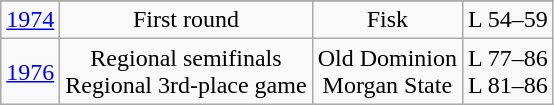<table class="wikitable">
<tr>
</tr>
<tr align="center">
<td><a href='#'>1974</a></td>
<td>First round</td>
<td>Fisk</td>
<td>L 54–59</td>
</tr>
<tr align="center">
<td><a href='#'>1976</a></td>
<td>Regional semifinals<br>Regional 3rd-place game</td>
<td>Old Dominion<br>Morgan State</td>
<td>L 77–86<br>L 81–86</td>
</tr>
</table>
